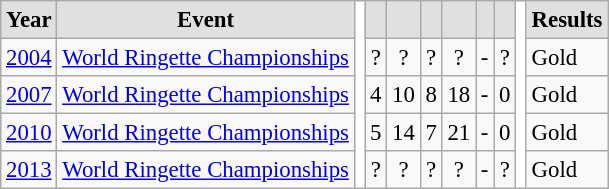<table style="font-size: 95%; text-align: center;" class="wikitable alternance2">
<tr>
<th scope="col" style="background: #e0e0e0;">Year</th>
<th scope="col" style="background: #e0e0e0;">Event</th>
<td rowspan="99" style="background: #fff;"></td>
<th scope="col" style="background: #e0e0e0;"></th>
<th scope="col" style="background: #e0e0e0;"></th>
<th scope="col" style="background: #e0e0e0;"></th>
<th scope="col" style="background: #e0e0e0;"></th>
<th scope="col" style="background: #e0e0e0;"></th>
<th scope="col" style="background: #e0e0e0;"></th>
<td rowspan="99" style="background: #fff;"></td>
<th scope="col" style="background: #e0e0e0;">Results</th>
</tr>
<tr>
<td><a href='#'>2004</a></td>
<td align="left"><a href='#'>World Ringette Championships</a></td>
<td>?</td>
<td>?</td>
<td>?</td>
<td>?</td>
<td>-</td>
<td>?</td>
<td align="left"> Gold</td>
</tr>
<tr>
<td><a href='#'>2007</a></td>
<td align="left"><a href='#'>World Ringette Championships</a></td>
<td>4</td>
<td>10</td>
<td>8</td>
<td>18</td>
<td>-</td>
<td>0</td>
<td align="left"> Gold</td>
</tr>
<tr>
<td><a href='#'>2010</a></td>
<td align="left"><a href='#'>World Ringette Championships</a></td>
<td>5</td>
<td>14</td>
<td>7</td>
<td>21</td>
<td>-</td>
<td>0</td>
<td align="left"> Gold</td>
</tr>
<tr>
<td><a href='#'>2013</a></td>
<td align="left"><a href='#'>World Ringette Championships</a></td>
<td>?</td>
<td>?</td>
<td>?</td>
<td>?</td>
<td>-</td>
<td>?</td>
<td align="left"> Gold</td>
</tr>
</table>
